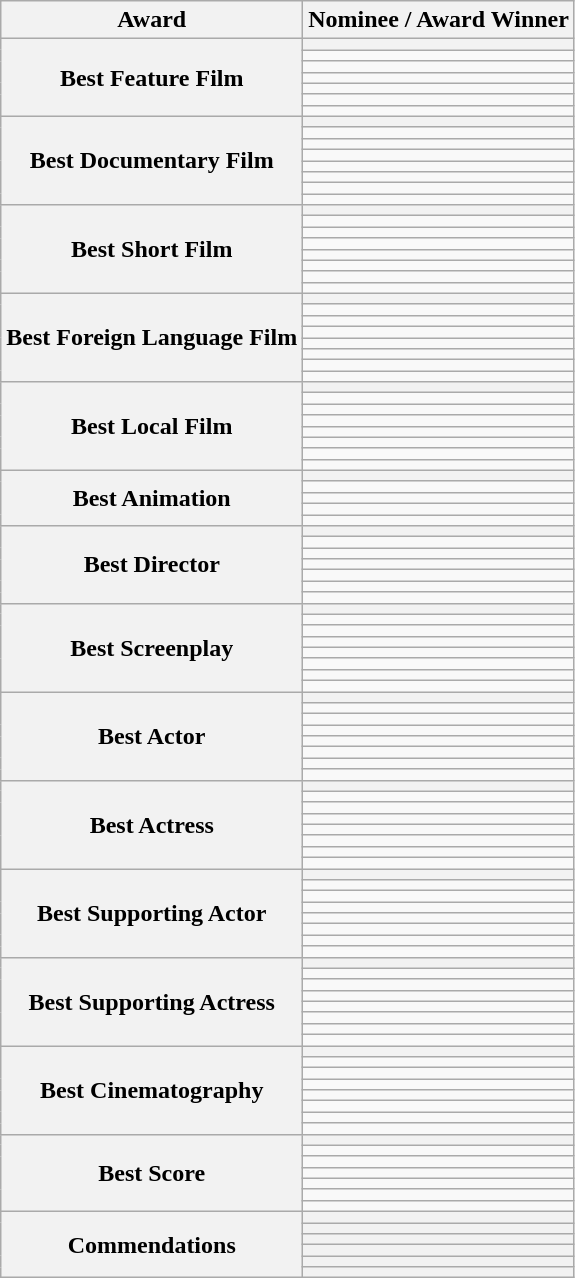<table role="presentation" class="wikitable mw-collapsible mw-collapsed">
<tr>
<th>Award</th>
<th>Nominee / Award Winner</th>
</tr>
<tr>
<th rowspan="7">Best Feature Film</th>
<th></th>
</tr>
<tr>
<td></td>
</tr>
<tr>
<td></td>
</tr>
<tr>
<td></td>
</tr>
<tr>
<td></td>
</tr>
<tr>
<td></td>
</tr>
<tr>
<td></td>
</tr>
<tr>
<th rowspan="8">Best Documentary Film</th>
<th></th>
</tr>
<tr>
<td></td>
</tr>
<tr>
<td></td>
</tr>
<tr>
<td></td>
</tr>
<tr>
<td></td>
</tr>
<tr>
<td></td>
</tr>
<tr>
<td></td>
</tr>
<tr>
<td></td>
</tr>
<tr>
<th rowspan="8">Best Short Film</th>
<th></th>
</tr>
<tr>
<td></td>
</tr>
<tr>
<td></td>
</tr>
<tr>
<td></td>
</tr>
<tr>
<td></td>
</tr>
<tr>
<td></td>
</tr>
<tr>
<td></td>
</tr>
<tr>
<td></td>
</tr>
<tr>
<th rowspan="8">Best Foreign Language Film</th>
<th></th>
</tr>
<tr>
<td></td>
</tr>
<tr>
<td></td>
</tr>
<tr>
<td></td>
</tr>
<tr>
<td></td>
</tr>
<tr>
<td></td>
</tr>
<tr>
<td></td>
</tr>
<tr>
<td></td>
</tr>
<tr>
<th rowspan="8">Best Local Film</th>
<th></th>
</tr>
<tr>
<td></td>
</tr>
<tr>
<td></td>
</tr>
<tr>
<td></td>
</tr>
<tr>
<td></td>
</tr>
<tr>
<td></td>
</tr>
<tr>
<td></td>
</tr>
<tr>
<td></td>
</tr>
<tr>
<th rowspan="5">Best Animation</th>
<th></th>
</tr>
<tr>
<td></td>
</tr>
<tr>
<td></td>
</tr>
<tr>
<td></td>
</tr>
<tr>
<td></td>
</tr>
<tr>
<th rowspan="7">Best Director</th>
<th></th>
</tr>
<tr>
<td></td>
</tr>
<tr>
<td></td>
</tr>
<tr>
<td></td>
</tr>
<tr>
<td></td>
</tr>
<tr>
<td></td>
</tr>
<tr>
<td></td>
</tr>
<tr>
<th rowspan="8">Best Screenplay</th>
<th></th>
</tr>
<tr>
<td></td>
</tr>
<tr>
<td></td>
</tr>
<tr>
<td></td>
</tr>
<tr>
<td></td>
</tr>
<tr>
<td></td>
</tr>
<tr>
<td></td>
</tr>
<tr>
<td></td>
</tr>
<tr>
<th rowspan="8">Best Actor</th>
<th></th>
</tr>
<tr>
<td></td>
</tr>
<tr>
<td></td>
</tr>
<tr>
<td></td>
</tr>
<tr>
<td></td>
</tr>
<tr>
<td></td>
</tr>
<tr>
<td></td>
</tr>
<tr>
<td></td>
</tr>
<tr>
<th rowspan="8">Best Actress</th>
<th></th>
</tr>
<tr>
<td></td>
</tr>
<tr>
<td></td>
</tr>
<tr>
<td></td>
</tr>
<tr>
<td></td>
</tr>
<tr>
<td></td>
</tr>
<tr>
<td></td>
</tr>
<tr>
<td></td>
</tr>
<tr>
<th rowspan="8">Best Supporting Actor</th>
<th></th>
</tr>
<tr>
<td></td>
</tr>
<tr>
<td></td>
</tr>
<tr>
<td></td>
</tr>
<tr>
<td></td>
</tr>
<tr>
<td></td>
</tr>
<tr>
<td></td>
</tr>
<tr>
<td></td>
</tr>
<tr>
<th rowspan="8">Best Supporting Actress</th>
<th></th>
</tr>
<tr>
<td></td>
</tr>
<tr>
<td></td>
</tr>
<tr>
<td></td>
</tr>
<tr>
<td></td>
</tr>
<tr>
<td></td>
</tr>
<tr>
<td></td>
</tr>
<tr>
<td></td>
</tr>
<tr>
<th rowspan="8">Best Cinematography</th>
<th></th>
</tr>
<tr>
<td></td>
</tr>
<tr>
<td></td>
</tr>
<tr>
<td></td>
</tr>
<tr>
<td></td>
</tr>
<tr>
<td></td>
</tr>
<tr>
<td></td>
</tr>
<tr>
<td></td>
</tr>
<tr>
<th rowspan="7">Best Score</th>
<th></th>
</tr>
<tr>
<td></td>
</tr>
<tr>
<td></td>
</tr>
<tr>
<td></td>
</tr>
<tr>
<td></td>
</tr>
<tr>
<td></td>
</tr>
<tr>
<td></td>
</tr>
<tr>
<th rowspan="6">Commendations</th>
<th></th>
</tr>
<tr>
<th></th>
</tr>
<tr>
<th></th>
</tr>
<tr>
<th></th>
</tr>
<tr>
<th></th>
</tr>
<tr>
<th></th>
</tr>
</table>
